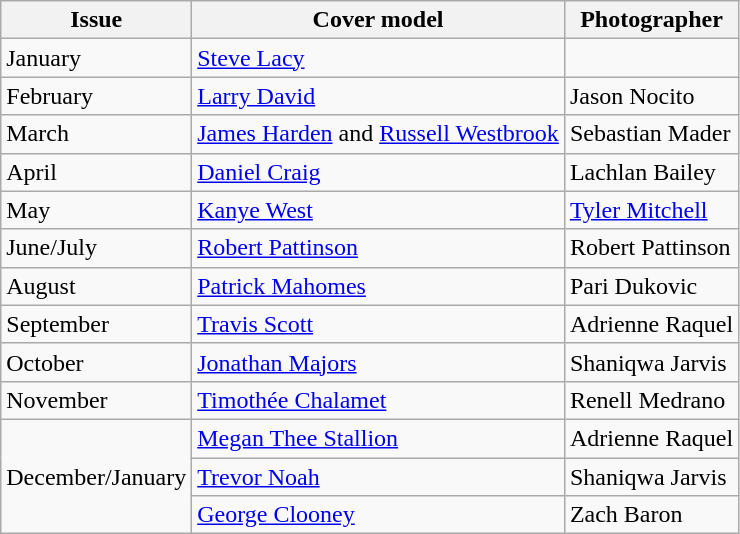<table class="sortable wikitable">
<tr>
<th>Issue</th>
<th>Cover model</th>
<th>Photographer</th>
</tr>
<tr>
<td>January</td>
<td><a href='#'>Steve Lacy</a></td>
<td></td>
</tr>
<tr>
<td>February</td>
<td><a href='#'>Larry David</a></td>
<td>Jason Nocito</td>
</tr>
<tr>
<td>March</td>
<td><a href='#'>James Harden</a> and <a href='#'>Russell Westbrook</a></td>
<td>Sebastian Mader</td>
</tr>
<tr>
<td>April</td>
<td><a href='#'>Daniel Craig</a></td>
<td>Lachlan Bailey</td>
</tr>
<tr>
<td>May</td>
<td><a href='#'>Kanye West</a></td>
<td><a href='#'>Tyler Mitchell</a></td>
</tr>
<tr>
<td>June/July</td>
<td><a href='#'>Robert Pattinson</a></td>
<td>Robert Pattinson</td>
</tr>
<tr>
<td>August</td>
<td><a href='#'>Patrick Mahomes</a></td>
<td>Pari Dukovic</td>
</tr>
<tr>
<td>September</td>
<td><a href='#'>Travis Scott</a></td>
<td>Adrienne Raquel</td>
</tr>
<tr>
<td>October</td>
<td><a href='#'>Jonathan Majors</a></td>
<td>Shaniqwa Jarvis</td>
</tr>
<tr>
<td>November</td>
<td><a href='#'>Timothée Chalamet</a></td>
<td>Renell Medrano</td>
</tr>
<tr>
<td rowspan=3>December/January</td>
<td><a href='#'>Megan Thee Stallion</a></td>
<td>Adrienne Raquel</td>
</tr>
<tr>
<td><a href='#'>Trevor Noah</a></td>
<td>Shaniqwa Jarvis</td>
</tr>
<tr>
<td><a href='#'>George Clooney</a></td>
<td>Zach Baron</td>
</tr>
</table>
